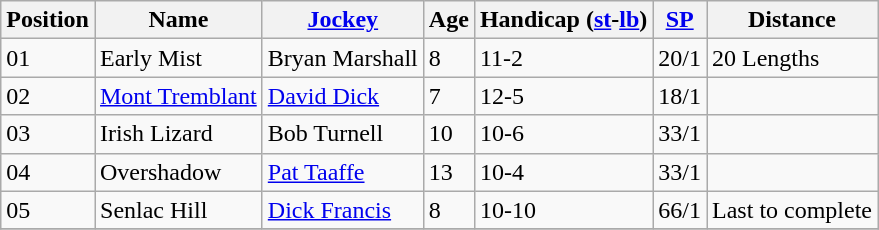<table class="wikitable sortable">
<tr>
<th>Position</th>
<th>Name</th>
<th><a href='#'>Jockey</a></th>
<th data-sort-type="number">Age</th>
<th>Handicap (<a href='#'>st</a>-<a href='#'>lb</a>)</th>
<th><a href='#'>SP</a></th>
<th>Distance</th>
</tr>
<tr>
<td>01</td>
<td>Early Mist</td>
<td>Bryan Marshall</td>
<td>8</td>
<td>11-2</td>
<td>20/1</td>
<td>20 Lengths</td>
</tr>
<tr>
<td>02</td>
<td><a href='#'>Mont Tremblant</a></td>
<td><a href='#'>David Dick</a></td>
<td>7</td>
<td>12-5</td>
<td>18/1</td>
<td></td>
</tr>
<tr>
<td>03</td>
<td>Irish Lizard</td>
<td>Bob Turnell</td>
<td>10</td>
<td>10-6</td>
<td>33/1</td>
<td></td>
</tr>
<tr>
<td>04</td>
<td>Overshadow</td>
<td><a href='#'>Pat Taaffe</a></td>
<td>13</td>
<td>10-4</td>
<td>33/1</td>
<td></td>
</tr>
<tr>
<td>05</td>
<td>Senlac Hill</td>
<td><a href='#'>Dick Francis</a></td>
<td>8</td>
<td>10-10</td>
<td>66/1</td>
<td>Last to complete</td>
</tr>
<tr>
</tr>
</table>
